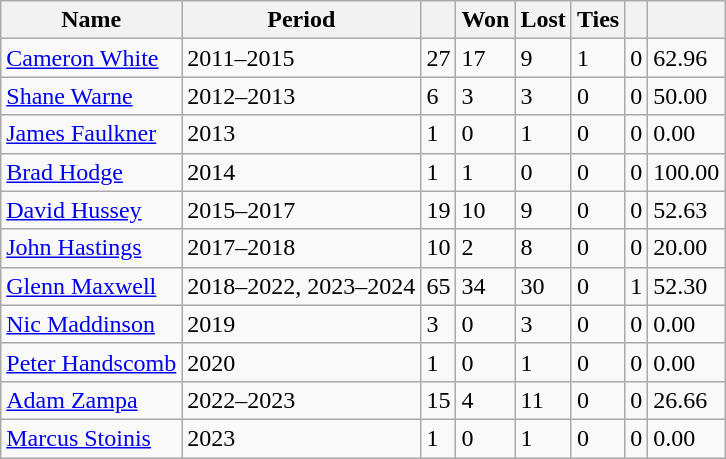<table class="wikitable sortable">
<tr>
<th>Name</th>
<th>Period</th>
<th></th>
<th>Won</th>
<th>Lost</th>
<th>Ties</th>
<th></th>
<th></th>
</tr>
<tr>
<td><a href='#'>Cameron White</a></td>
<td>2011–2015</td>
<td>27</td>
<td>17</td>
<td>9</td>
<td>1</td>
<td>0</td>
<td>62.96</td>
</tr>
<tr>
<td><a href='#'>Shane Warne</a></td>
<td>2012–2013</td>
<td>6</td>
<td>3</td>
<td>3</td>
<td>0</td>
<td>0</td>
<td>50.00</td>
</tr>
<tr>
<td><a href='#'>James Faulkner</a></td>
<td>2013</td>
<td>1</td>
<td>0</td>
<td>1</td>
<td>0</td>
<td>0</td>
<td>0.00</td>
</tr>
<tr>
<td><a href='#'>Brad Hodge</a></td>
<td>2014</td>
<td>1</td>
<td>1</td>
<td>0</td>
<td>0</td>
<td>0</td>
<td>100.00</td>
</tr>
<tr>
<td><a href='#'>David Hussey</a></td>
<td>2015–2017</td>
<td>19</td>
<td>10</td>
<td>9</td>
<td>0</td>
<td>0</td>
<td>52.63</td>
</tr>
<tr>
<td><a href='#'>John Hastings</a></td>
<td>2017–2018</td>
<td>10</td>
<td>2</td>
<td>8</td>
<td>0</td>
<td>0</td>
<td>20.00</td>
</tr>
<tr>
<td><a href='#'>Glenn Maxwell</a></td>
<td>2018–2022, 2023–2024</td>
<td>65</td>
<td>34</td>
<td>30</td>
<td>0</td>
<td>1</td>
<td>52.30</td>
</tr>
<tr>
<td><a href='#'>Nic Maddinson</a></td>
<td>2019</td>
<td>3</td>
<td>0</td>
<td>3</td>
<td>0</td>
<td>0</td>
<td>0.00</td>
</tr>
<tr>
<td><a href='#'>Peter Handscomb</a></td>
<td>2020</td>
<td>1</td>
<td>0</td>
<td>1</td>
<td>0</td>
<td>0</td>
<td>0.00</td>
</tr>
<tr>
<td><a href='#'>Adam Zampa</a></td>
<td>2022–2023</td>
<td>15</td>
<td>4</td>
<td>11</td>
<td>0</td>
<td>0</td>
<td>26.66</td>
</tr>
<tr>
<td><a href='#'>Marcus Stoinis</a></td>
<td>2023</td>
<td>1</td>
<td>0</td>
<td>1</td>
<td>0</td>
<td>0</td>
<td>0.00</td>
</tr>
</table>
